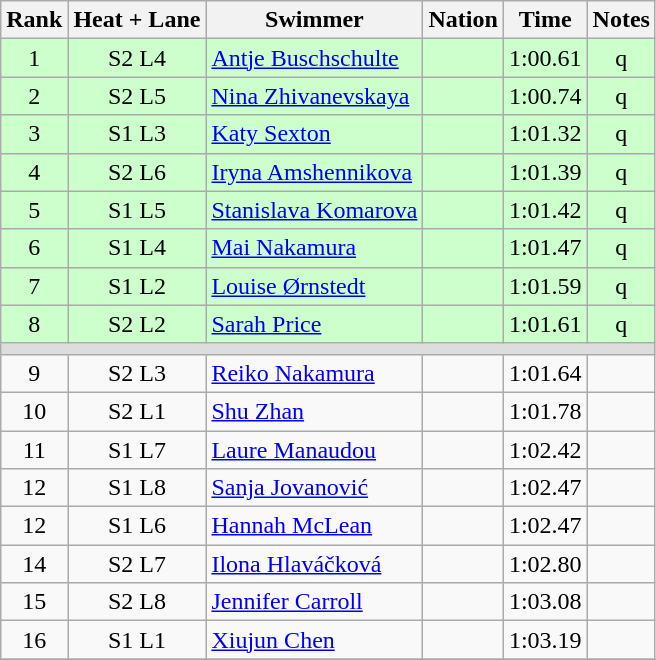<table class="wikitable sortable" style="text-align:center">
<tr>
<th>Rank</th>
<th>Heat + Lane</th>
<th>Swimmer</th>
<th>Nation</th>
<th>Time</th>
<th>Notes</th>
</tr>
<tr bgcolor=ccffcc>
<td>1</td>
<td>S2 L4</td>
<td align=left><a href='#'>Antje Buschschulte</a></td>
<td align=left></td>
<td>1:00.61</td>
<td>q</td>
</tr>
<tr bgcolor=ccffcc>
<td>2</td>
<td>S2 L5</td>
<td align=left><a href='#'>Nina Zhivanevskaya</a></td>
<td align=left></td>
<td>1:00.74</td>
<td>q</td>
</tr>
<tr bgcolor=ccffcc>
<td>3</td>
<td>S1 L3</td>
<td align=left><a href='#'>Katy Sexton</a></td>
<td align=left></td>
<td>1:01.32</td>
<td>q</td>
</tr>
<tr bgcolor=ccffcc>
<td>4</td>
<td>S2 L6</td>
<td align=left><a href='#'>Iryna Amshennikova</a></td>
<td align=left></td>
<td>1:01.39</td>
<td>q</td>
</tr>
<tr bgcolor=ccffcc>
<td>5</td>
<td>S1 L5</td>
<td align=left><a href='#'>Stanislava Komarova</a></td>
<td align=left></td>
<td>1:01.42</td>
<td>q</td>
</tr>
<tr bgcolor=ccffcc>
<td>6</td>
<td>S1 L4</td>
<td align=left><a href='#'>Mai Nakamura</a></td>
<td align=left></td>
<td>1:01.47</td>
<td>q</td>
</tr>
<tr bgcolor=ccffcc>
<td>7</td>
<td>S1 L2</td>
<td align=left><a href='#'>Louise Ørnstedt</a></td>
<td align=left></td>
<td>1:01.59</td>
<td>q</td>
</tr>
<tr bgcolor=ccffcc>
<td>8</td>
<td>S2 L2</td>
<td align=left><a href='#'>Sarah Price</a></td>
<td align=left></td>
<td>1:01.61</td>
<td>q</td>
</tr>
<tr bgcolor=#DDDDDD>
<td colspan=6></td>
</tr>
<tr>
<td>9</td>
<td>S2 L3</td>
<td align=left><a href='#'>Reiko Nakamura</a></td>
<td align=left></td>
<td>1:01.64</td>
<td></td>
</tr>
<tr>
<td>10</td>
<td>S2 L1</td>
<td align=left><a href='#'>Shu Zhan</a></td>
<td align=left></td>
<td>1:01.78</td>
<td></td>
</tr>
<tr>
<td>11</td>
<td>S1 L7</td>
<td align=left><a href='#'>Laure Manaudou</a></td>
<td align=left></td>
<td>1:02.42</td>
<td></td>
</tr>
<tr>
<td>12</td>
<td>S1 L8</td>
<td align=left><a href='#'>Sanja Jovanović</a></td>
<td align=left></td>
<td>1:02.47</td>
<td></td>
</tr>
<tr>
<td>12</td>
<td>S1 L6</td>
<td align=left><a href='#'>Hannah McLean</a></td>
<td align=left></td>
<td>1:02.47</td>
<td></td>
</tr>
<tr>
<td>14</td>
<td>S2 L7</td>
<td align=left><a href='#'>Ilona Hlaváčková</a></td>
<td align=left></td>
<td>1:02.80</td>
<td></td>
</tr>
<tr>
<td>15</td>
<td>S2 L8</td>
<td align=left><a href='#'>Jennifer Carroll</a></td>
<td align=left></td>
<td>1:03.08</td>
<td></td>
</tr>
<tr>
<td>16</td>
<td>S1 L1</td>
<td align=left><a href='#'>Xiujun Chen</a></td>
<td align=left></td>
<td>1:03.19</td>
<td></td>
</tr>
<tr>
</tr>
</table>
